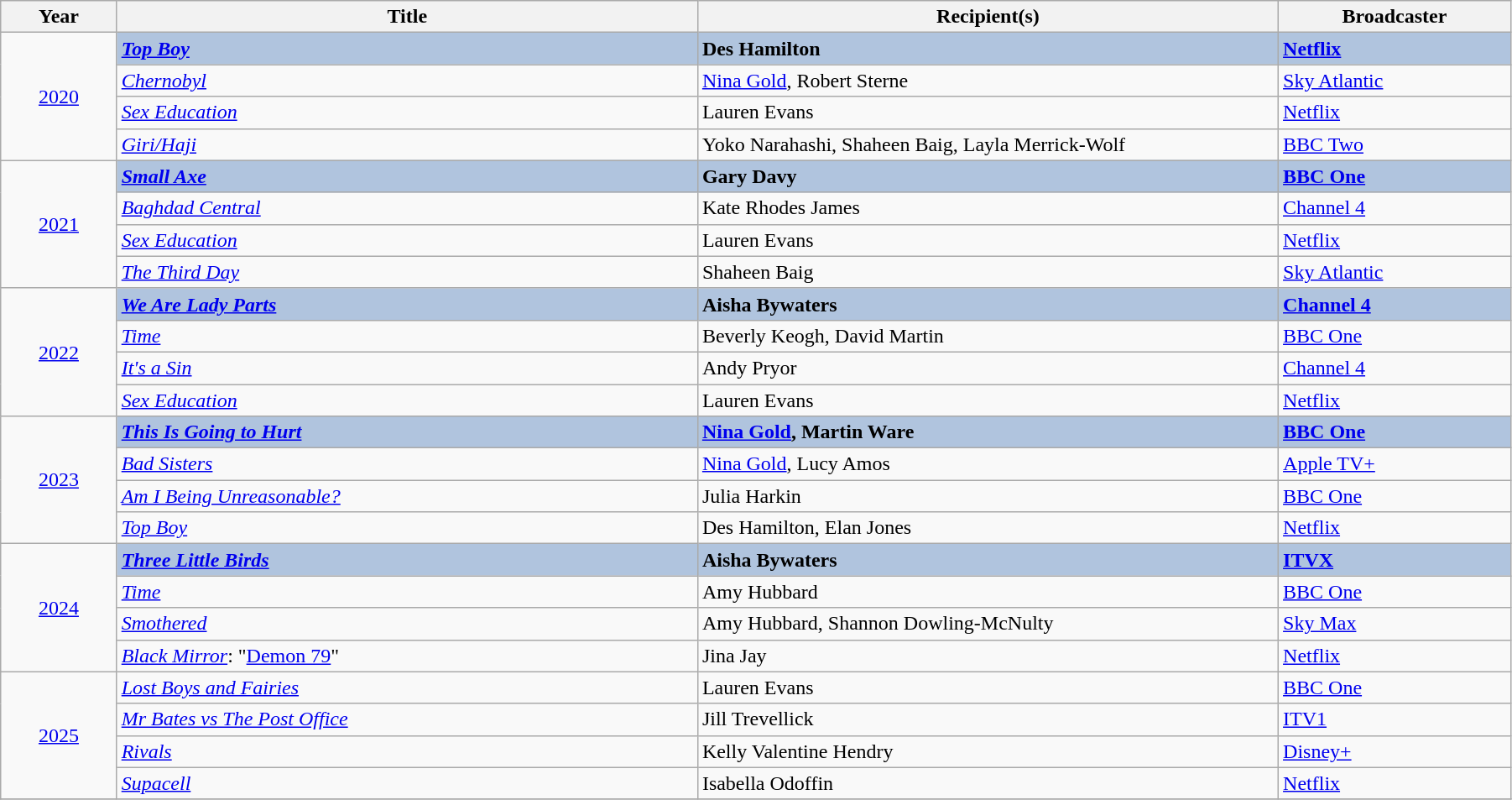<table class="wikitable" width="95%">
<tr>
<th width=5%>Year</th>
<th width=25%>Title</th>
<th width=25%><strong>Recipient(s)</strong></th>
<th width=10%><strong>Broadcaster</strong></th>
</tr>
<tr>
<td rowspan="4" style="text-align:center;"><a href='#'>2020</a><br></td>
<td style="background:#B0C4DE;"><strong><em><a href='#'>Top Boy</a></em></strong></td>
<td style="background:#B0C4DE;"><strong>Des Hamilton</strong></td>
<td style="background:#B0C4DE;"><strong><a href='#'>Netflix</a></strong></td>
</tr>
<tr>
<td><em><a href='#'>Chernobyl</a></em></td>
<td><a href='#'>Nina Gold</a>, Robert Sterne</td>
<td><a href='#'>Sky Atlantic</a></td>
</tr>
<tr>
<td><em><a href='#'>Sex Education</a></em></td>
<td>Lauren Evans</td>
<td><a href='#'>Netflix</a></td>
</tr>
<tr>
<td><em><a href='#'>Giri/Haji</a></em></td>
<td>Yoko Narahashi, Shaheen Baig, Layla Merrick-Wolf</td>
<td><a href='#'>BBC Two</a></td>
</tr>
<tr>
<td rowspan="4" style="text-align:center;"><a href='#'>2021</a><br></td>
<td style="background:#B0C4DE;"><strong><em><a href='#'>Small Axe</a></em></strong></td>
<td style="background:#B0C4DE;"><strong>Gary Davy</strong></td>
<td style="background:#B0C4DE;"><strong><a href='#'>BBC One</a></strong></td>
</tr>
<tr>
<td><em><a href='#'>Baghdad Central</a></em></td>
<td>Kate Rhodes James</td>
<td><a href='#'>Channel 4</a></td>
</tr>
<tr>
<td><em><a href='#'>Sex Education</a></em></td>
<td>Lauren Evans</td>
<td><a href='#'>Netflix</a></td>
</tr>
<tr>
<td><em><a href='#'>The Third Day</a></em></td>
<td>Shaheen Baig</td>
<td><a href='#'>Sky Atlantic</a></td>
</tr>
<tr>
<td rowspan="4" style="text-align:center;"><a href='#'>2022</a><br></td>
<td style="background:#B0C4DE;"><strong><em><a href='#'>We Are Lady Parts</a></em></strong></td>
<td style="background:#B0C4DE;"><strong>Aisha Bywaters</strong></td>
<td style="background:#B0C4DE;"><strong><a href='#'>Channel 4</a></strong></td>
</tr>
<tr>
<td><em><a href='#'>Time</a></em></td>
<td>Beverly Keogh, David Martin</td>
<td><a href='#'>BBC One</a></td>
</tr>
<tr>
<td><em><a href='#'>It's a Sin</a></em></td>
<td>Andy Pryor</td>
<td><a href='#'>Channel 4</a></td>
</tr>
<tr>
<td><em><a href='#'>Sex Education</a></em></td>
<td>Lauren Evans</td>
<td><a href='#'>Netflix</a></td>
</tr>
<tr>
<td rowspan="4" style="text-align:center;"><a href='#'>2023</a><br></td>
<td style="background:#B0C4DE;"><strong><em><a href='#'>This Is Going to Hurt</a></em></strong></td>
<td style="background:#B0C4DE;"><strong><a href='#'>Nina Gold</a>, Martin Ware</strong></td>
<td style="background:#B0C4DE;"><strong><a href='#'>BBC One</a></strong></td>
</tr>
<tr>
<td><em><a href='#'>Bad Sisters</a></em></td>
<td><a href='#'>Nina Gold</a>, Lucy Amos</td>
<td><a href='#'>Apple TV+</a></td>
</tr>
<tr>
<td><em><a href='#'>Am I Being Unreasonable?</a></em></td>
<td>Julia Harkin</td>
<td><a href='#'>BBC One</a></td>
</tr>
<tr>
<td><em><a href='#'>Top Boy</a></em></td>
<td>Des Hamilton, Elan Jones</td>
<td><a href='#'>Netflix</a></td>
</tr>
<tr>
<td rowspan="4" style="text-align:center;"><a href='#'>2024</a><br></td>
<td style="background:#B0C4DE;"><strong><em><a href='#'>Three Little Birds</a></em></strong></td>
<td style="background:#B0C4DE;"><strong>Aisha Bywaters</strong></td>
<td style="background:#B0C4DE;"><strong><a href='#'>ITVX</a></strong></td>
</tr>
<tr>
<td><em><a href='#'>Time</a></em></td>
<td>Amy Hubbard</td>
<td><a href='#'>BBC One</a></td>
</tr>
<tr>
<td><em><a href='#'>Smothered</a></em></td>
<td>Amy Hubbard, Shannon Dowling-McNulty</td>
<td><a href='#'>Sky Max</a></td>
</tr>
<tr>
<td><em><a href='#'>Black Mirror</a></em>: "<a href='#'>Demon 79</a>"</td>
<td>Jina Jay</td>
<td><a href='#'>Netflix</a></td>
</tr>
<tr>
<td rowspan="4" style="text-align:center;"><a href='#'>2025</a><br></td>
<td><em><a href='#'>Lost Boys and Fairies</a></em></td>
<td>Lauren Evans</td>
<td><a href='#'>BBC One</a></td>
</tr>
<tr>
<td><em><a href='#'>Mr Bates vs The Post Office</a></em></td>
<td>Jill Trevellick</td>
<td><a href='#'>ITV1</a></td>
</tr>
<tr>
<td><em><a href='#'>Rivals</a></em></td>
<td>Kelly Valentine Hendry</td>
<td><a href='#'>Disney+</a></td>
</tr>
<tr>
<td><em><a href='#'>Supacell</a></em></td>
<td>Isabella Odoffin</td>
<td><a href='#'>Netflix</a></td>
</tr>
<tr>
</tr>
</table>
